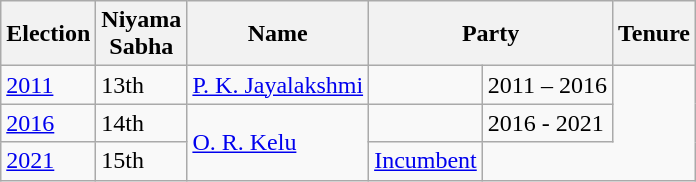<table class="wikitable sortable">
<tr>
<th>Election</th>
<th>Niyama<br>Sabha</th>
<th>Name</th>
<th colspan=2>Party</th>
<th>Tenure</th>
</tr>
<tr>
<td><a href='#'>2011</a></td>
<td>13th</td>
<td><a href='#'>P. K. Jayalakshmi</a></td>
<td></td>
<td>2011 – 2016</td>
</tr>
<tr>
<td><a href='#'>2016</a></td>
<td>14th</td>
<td rowspan="2"><a href='#'>O. R. Kelu</a></td>
<td></td>
<td>2016 - 2021</td>
</tr>
<tr>
<td><a href='#'>2021</a></td>
<td>15th</td>
<td><a href='#'>Incumbent</a></td>
</tr>
</table>
